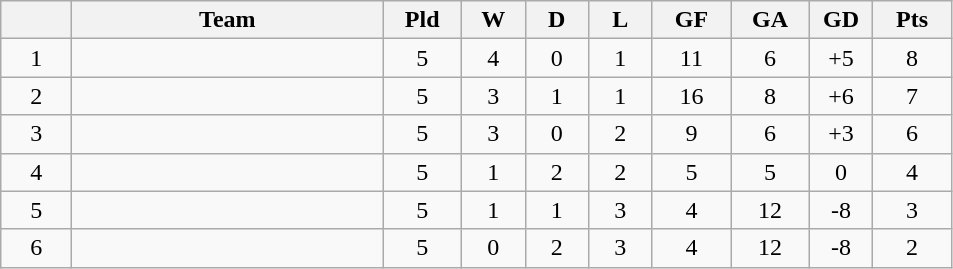<table class="wikitable" style="text-align: center;">
<tr>
<th style="width: 40px;"></th>
<th style="width: 200px;">Team</th>
<th style="width: 45px;">Pld</th>
<th style="width: 35px;">W</th>
<th style="width: 35px;">D</th>
<th style="width: 35px;">L</th>
<th style="width: 45px;">GF</th>
<th style="width: 45px;">GA</th>
<th style="width: 35px;">GD</th>
<th style="width: 45px;">Pts</th>
</tr>
<tr>
<td>1</td>
<td style="text-align: left;"></td>
<td>5</td>
<td>4</td>
<td>0</td>
<td>1</td>
<td>11</td>
<td>6</td>
<td>+5</td>
<td>8</td>
</tr>
<tr>
<td>2</td>
<td style="text-align: left;"></td>
<td>5</td>
<td>3</td>
<td>1</td>
<td>1</td>
<td>16</td>
<td>8</td>
<td>+6</td>
<td>7</td>
</tr>
<tr>
<td>3</td>
<td style="text-align: left;"></td>
<td>5</td>
<td>3</td>
<td>0</td>
<td>2</td>
<td>9</td>
<td>6</td>
<td>+3</td>
<td>6</td>
</tr>
<tr>
<td>4</td>
<td style="text-align: left;"></td>
<td>5</td>
<td>1</td>
<td>2</td>
<td>2</td>
<td>5</td>
<td>5</td>
<td>0</td>
<td>4</td>
</tr>
<tr>
<td>5</td>
<td style="text-align: left;"></td>
<td>5</td>
<td>1</td>
<td>1</td>
<td>3</td>
<td>4</td>
<td>12</td>
<td>-8</td>
<td>3</td>
</tr>
<tr>
<td>6</td>
<td style="text-align: left;"></td>
<td>5</td>
<td>0</td>
<td>2</td>
<td>3</td>
<td>4</td>
<td>12</td>
<td>-8</td>
<td>2</td>
</tr>
</table>
